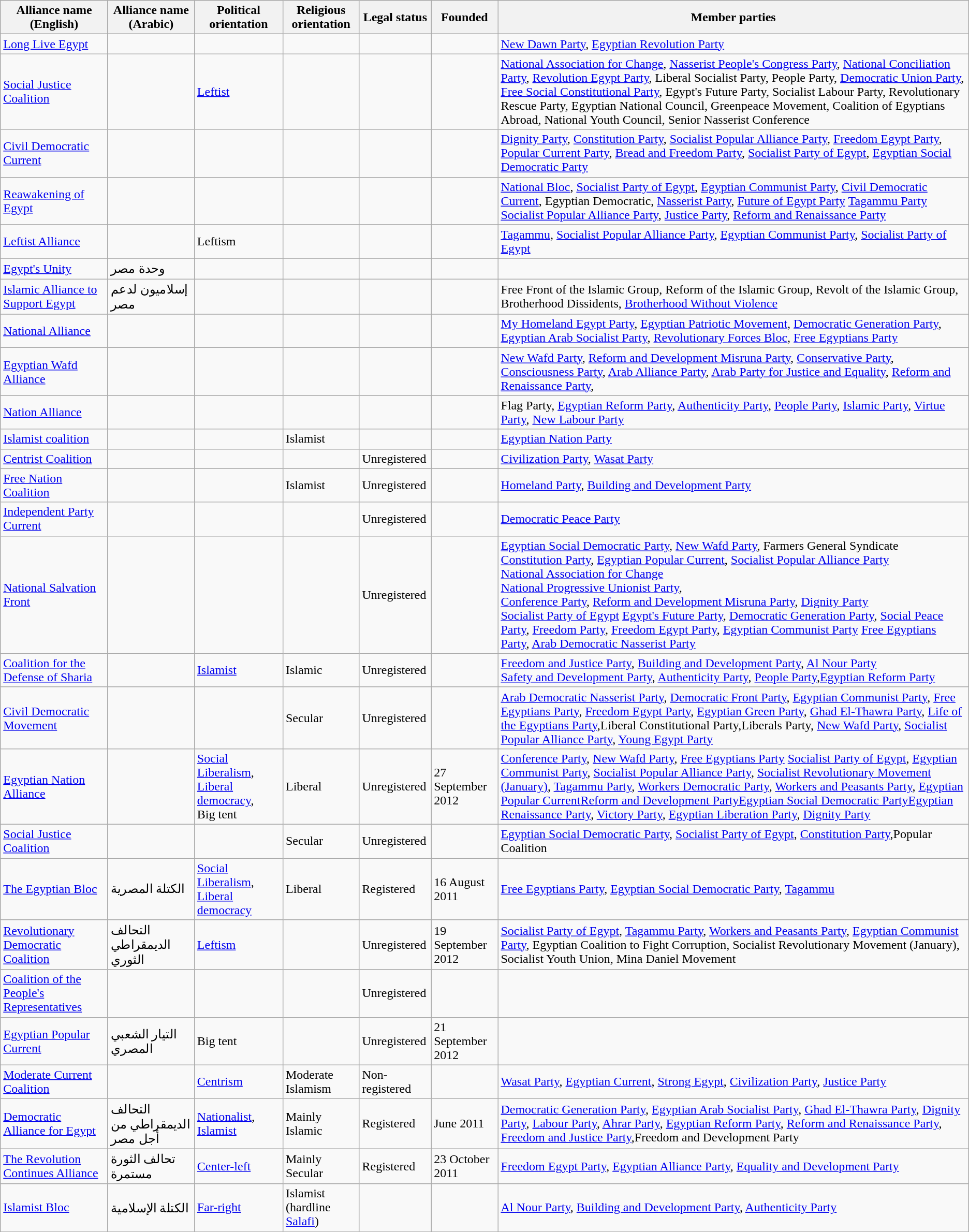<table class="wikitable sortable">
<tr>
<th>Alliance name (English)</th>
<th>Alliance name (Arabic)</th>
<th>Political orientation</th>
<th>Religious orientation</th>
<th>Legal status</th>
<th>Founded</th>
<th>Member parties</th>
</tr>
<tr>
<td><a href='#'>Long Live Egypt</a></td>
<td></td>
<td></td>
<td></td>
<td></td>
<td></td>
<td><a href='#'>New Dawn Party</a>, <a href='#'>Egyptian Revolution Party</a></td>
</tr>
<tr>
<td><a href='#'>Social Justice Coalition</a></td>
<td></td>
<td><a href='#'>Leftist</a></td>
<td></td>
<td></td>
<td></td>
<td><a href='#'>National Association for Change</a>, <a href='#'>Nasserist People's Congress Party</a>, <a href='#'>National Conciliation Party</a>, <a href='#'>Revolution Egypt Party</a>, Liberal Socialist Party, People Party, <a href='#'>Democratic Union Party</a>, <a href='#'>Free Social Constitutional Party</a>, Egypt's Future Party, Socialist Labour Party, Revolutionary Rescue Party, Egyptian National Council, Greenpeace Movement, Coalition of Egyptians Abroad, National Youth Council, Senior Nasserist Conference</td>
</tr>
<tr>
<td><a href='#'>Civil Democratic Current</a></td>
<td></td>
<td></td>
<td></td>
<td></td>
<td></td>
<td><a href='#'>Dignity Party</a>, <a href='#'>Constitution Party</a>, <a href='#'>Socialist Popular Alliance Party</a>, <a href='#'>Freedom Egypt Party</a>, <a href='#'>Popular Current Party</a>, <a href='#'>Bread and Freedom Party</a>, <a href='#'>Socialist Party of Egypt</a>, <a href='#'>Egyptian Social Democratic Party</a></td>
</tr>
<tr>
<td><a href='#'>Reawakening of Egypt</a></td>
<td></td>
<td></td>
<td></td>
<td></td>
<td></td>
<td><a href='#'>National Bloc</a>, <a href='#'>Socialist Party of Egypt</a>, <a href='#'>Egyptian Communist Party</a>, <a href='#'>Civil Democratic Current</a>, Egyptian Democratic, <a href='#'>Nasserist Party</a>, <a href='#'>Future of Egypt Party</a> <a href='#'>Tagammu Party</a> <a href='#'>Socialist Popular Alliance Party</a>, <a href='#'>Justice Party</a>, <a href='#'>Reform and Renaissance Party</a></td>
</tr>
<tr>
</tr>
<tr>
<td><a href='#'>Leftist Alliance</a></td>
<td></td>
<td>Leftism</td>
<td></td>
<td></td>
<td></td>
<td><a href='#'>Tagammu</a>, <a href='#'>Socialist Popular Alliance Party</a>, <a href='#'>Egyptian Communist Party</a>, <a href='#'>Socialist Party of Egypt</a></td>
</tr>
<tr>
</tr>
<tr>
<td><a href='#'>Egypt's Unity</a></td>
<td>وحدة مصر</td>
<td></td>
<td></td>
<td></td>
<td></td>
<td></td>
</tr>
<tr>
<td><a href='#'>Islamic Alliance to Support Egypt</a></td>
<td>إسلاميون لدعم مصر</td>
<td></td>
<td></td>
<td></td>
<td></td>
<td>Free Front of the Islamic Group, Reform of the Islamic Group, Revolt of the Islamic Group, Brotherhood Dissidents, <a href='#'>Brotherhood Without Violence</a></td>
</tr>
<tr>
</tr>
<tr>
<td><a href='#'>National Alliance</a></td>
<td></td>
<td></td>
<td></td>
<td></td>
<td></td>
<td><a href='#'>My Homeland Egypt Party</a>, <a href='#'>Egyptian Patriotic Movement</a>, <a href='#'>Democratic Generation Party</a>, <a href='#'>Egyptian Arab Socialist Party</a>, <a href='#'>Revolutionary Forces Bloc</a>, <a href='#'>Free Egyptians Party</a></td>
</tr>
<tr>
<td><a href='#'>Egyptian Wafd Alliance</a></td>
<td></td>
<td></td>
<td></td>
<td></td>
<td></td>
<td><a href='#'>New Wafd Party</a>, <a href='#'>Reform and Development Misruna Party</a>, <a href='#'>Conservative Party</a>, <a href='#'>Consciousness Party</a>, <a href='#'>Arab Alliance Party</a>, <a href='#'>Arab Party for Justice and Equality</a>, <a href='#'>Reform and Renaissance Party</a>,</td>
</tr>
<tr>
<td><a href='#'>Nation Alliance</a></td>
<td></td>
<td></td>
<td></td>
<td></td>
<td></td>
<td>Flag Party, <a href='#'>Egyptian Reform Party</a>, <a href='#'>Authenticity Party</a>, <a href='#'>People Party</a>, <a href='#'>Islamic Party</a>, <a href='#'>Virtue Party</a>, <a href='#'>New Labour Party</a></td>
</tr>
<tr>
<td><a href='#'>Islamist coalition</a></td>
<td></td>
<td></td>
<td>Islamist</td>
<td></td>
<td></td>
<td><a href='#'>Egyptian Nation Party</a></td>
</tr>
<tr>
<td><a href='#'>Centrist Coalition</a></td>
<td></td>
<td></td>
<td></td>
<td>Unregistered</td>
<td></td>
<td><a href='#'>Civilization Party</a>, <a href='#'>Wasat Party</a></td>
</tr>
<tr>
<td><a href='#'>Free Nation Coalition</a></td>
<td></td>
<td></td>
<td>Islamist</td>
<td>Unregistered</td>
<td></td>
<td><a href='#'>Homeland Party</a>, <a href='#'>Building and Development Party</a></td>
</tr>
<tr>
<td><a href='#'>Independent Party Current</a></td>
<td></td>
<td></td>
<td></td>
<td>Unregistered</td>
<td></td>
<td><a href='#'>Democratic Peace Party</a></td>
</tr>
<tr>
<td><a href='#'>National Salvation Front</a></td>
<td></td>
<td></td>
<td></td>
<td>Unregistered</td>
<td></td>
<td><a href='#'>Egyptian Social Democratic Party</a>, <a href='#'>New Wafd Party</a>, Farmers General Syndicate<br> <a href='#'>Constitution Party</a>, <a href='#'>Egyptian Popular Current</a>, <a href='#'>Socialist Popular Alliance Party</a><br><a href='#'>National Association for Change</a><br><a href='#'>National Progressive Unionist Party</a>,<br> <a href='#'>Conference Party</a>, <a href='#'>Reform and Development Misruna Party</a>, <a href='#'>Dignity Party</a><br><a href='#'>Socialist Party of Egypt</a> <a href='#'>Egypt's Future Party</a>, <a href='#'>Democratic Generation Party</a>, <a href='#'>Social Peace Party</a>, <a href='#'>Freedom Party</a>, <a href='#'>Freedom Egypt Party</a>, <a href='#'>Egyptian Communist Party</a> <a href='#'>Free Egyptians Party</a>, <a href='#'>Arab Democratic Nasserist Party</a></td>
</tr>
<tr>
<td><a href='#'>Coalition for the Defense of Sharia</a></td>
<td></td>
<td><a href='#'>Islamist</a></td>
<td>Islamic</td>
<td>Unregistered</td>
<td></td>
<td><a href='#'>Freedom and Justice Party</a>, <a href='#'>Building and Development Party</a>, <a href='#'>Al Nour Party</a><br><a href='#'>Safety and Development Party</a>, <a href='#'>Authenticity Party</a>, <a href='#'>People Party</a>,<a href='#'>Egyptian Reform Party</a></td>
</tr>
<tr>
<td><a href='#'>Civil Democratic Movement</a></td>
<td></td>
<td></td>
<td>Secular</td>
<td>Unregistered</td>
<td></td>
<td><a href='#'>Arab Democratic Nasserist Party</a>, <a href='#'>Democratic Front Party</a>, <a href='#'>Egyptian Communist Party</a>, <a href='#'>Free Egyptians Party</a>, <a href='#'>Freedom Egypt Party</a>, <a href='#'>Egyptian Green Party</a>, <a href='#'>Ghad El-Thawra Party</a>, <a href='#'>Life of the Egyptians Party</a>,Liberal Constitutional Party,Liberals Party, <a href='#'>New Wafd Party</a>, <a href='#'>Socialist Popular Alliance Party</a>, <a href='#'>Young Egypt Party</a></td>
</tr>
<tr>
<td><a href='#'>Egyptian Nation Alliance</a></td>
<td></td>
<td><a href='#'>Social Liberalism</a>, <a href='#'>Liberal democracy</a>,<br>Big tent</td>
<td>Liberal</td>
<td>Unregistered</td>
<td>27 September 2012</td>
<td><a href='#'>Conference Party</a>, <a href='#'>New Wafd Party</a>, <a href='#'>Free Egyptians Party</a> <a href='#'>Socialist Party of Egypt</a>, <a href='#'>Egyptian Communist Party</a>, <a href='#'>Socialist Popular Alliance Party</a>, <a href='#'>Socialist Revolutionary Movement (January)</a>, <a href='#'>Tagammu Party</a>, <a href='#'>Workers Democratic Party</a>, <a href='#'>Workers and Peasants Party</a>, <a href='#'>Egyptian Popular Current</a><a href='#'>Reform and Development Party</a><a href='#'>Egyptian Social Democratic Party</a><a href='#'>Egyptian Renaissance Party</a>, <a href='#'>Victory Party</a>, <a href='#'>Egyptian Liberation Party</a>, <a href='#'>Dignity Party</a></td>
</tr>
<tr>
<td><a href='#'>Social Justice Coalition</a></td>
<td></td>
<td></td>
<td>Secular</td>
<td>Unregistered</td>
<td></td>
<td><a href='#'>Egyptian Social Democratic Party</a>, <a href='#'>Socialist Party of Egypt</a>, <a href='#'>Constitution Party</a>,Popular Coalition</td>
</tr>
<tr>
<td><a href='#'>The Egyptian Bloc</a></td>
<td>الكتلة المصرية</td>
<td><a href='#'>Social Liberalism</a>, <a href='#'>Liberal democracy</a></td>
<td>Liberal</td>
<td>Registered</td>
<td>16 August 2011</td>
<td><a href='#'>Free Egyptians Party</a>, <a href='#'>Egyptian Social Democratic Party</a>, <a href='#'>Tagammu</a></td>
</tr>
<tr>
<td><a href='#'>Revolutionary Democratic Coalition</a></td>
<td>التحالف الديمقراطي الثوري</td>
<td><a href='#'>Leftism</a></td>
<td></td>
<td>Unregistered</td>
<td>19 September 2012</td>
<td><a href='#'>Socialist Party of Egypt</a>, <a href='#'>Tagammu Party</a>, <a href='#'>Workers and Peasants Party</a>, <a href='#'>Egyptian Communist Party</a>, Egyptian Coalition to Fight Corruption, Socialist Revolutionary Movement (January), Socialist Youth Union, Mina Daniel Movement</td>
</tr>
<tr>
<td><a href='#'>Coalition of the People's Representatives</a></td>
<td></td>
<td></td>
<td></td>
<td>Unregistered</td>
<td></td>
<td></td>
</tr>
<tr>
<td><a href='#'>Egyptian Popular Current</a></td>
<td>التيار الشعبي المصري</td>
<td>Big tent</td>
<td></td>
<td>Unregistered</td>
<td>21 September 2012</td>
<td></td>
</tr>
<tr>
<td><a href='#'>Moderate Current Coalition</a></td>
<td></td>
<td><a href='#'>Centrism</a></td>
<td>Moderate Islamism</td>
<td>Non-registered</td>
<td></td>
<td><a href='#'>Wasat Party</a>, <a href='#'>Egyptian Current</a>, <a href='#'>Strong Egypt</a>, <a href='#'>Civilization Party</a>, <a href='#'>Justice Party</a></td>
</tr>
<tr>
<td><a href='#'>Democratic Alliance for Egypt</a></td>
<td>التحالف الديمقراطي من أجل مصر</td>
<td><a href='#'>Nationalist</a>, <a href='#'>Islamist</a></td>
<td>Mainly Islamic</td>
<td>Registered</td>
<td>June 2011</td>
<td><a href='#'>Democratic Generation Party</a>, <a href='#'>Egyptian Arab Socialist Party</a>, <a href='#'>Ghad El-Thawra Party</a>, <a href='#'>Dignity Party</a>, <a href='#'>Labour Party</a>, <a href='#'>Ahrar Party</a>, <a href='#'>Egyptian Reform Party</a>, <a href='#'>Reform and Renaissance Party</a>, <a href='#'>Freedom and Justice Party</a>,Freedom and Development Party</td>
</tr>
<tr>
<td><a href='#'>The Revolution Continues Alliance</a></td>
<td>تحالف الثورة مستمرة</td>
<td><a href='#'>Center-left</a></td>
<td>Mainly Secular</td>
<td>Registered</td>
<td>23 October 2011</td>
<td><a href='#'>Freedom Egypt Party</a>, <a href='#'>Egyptian Alliance Party</a>, <a href='#'>Equality and Development Party</a></td>
</tr>
<tr>
<td><a href='#'>Islamist Bloc</a></td>
<td>الكتلة الإسلامية</td>
<td><a href='#'>Far-right</a></td>
<td>Islamist (hardline <a href='#'>Salafi</a>)</td>
<td></td>
<td></td>
<td><a href='#'>Al Nour Party</a>, <a href='#'>Building and Development Party</a>, <a href='#'>Authenticity Party</a></td>
</tr>
</table>
